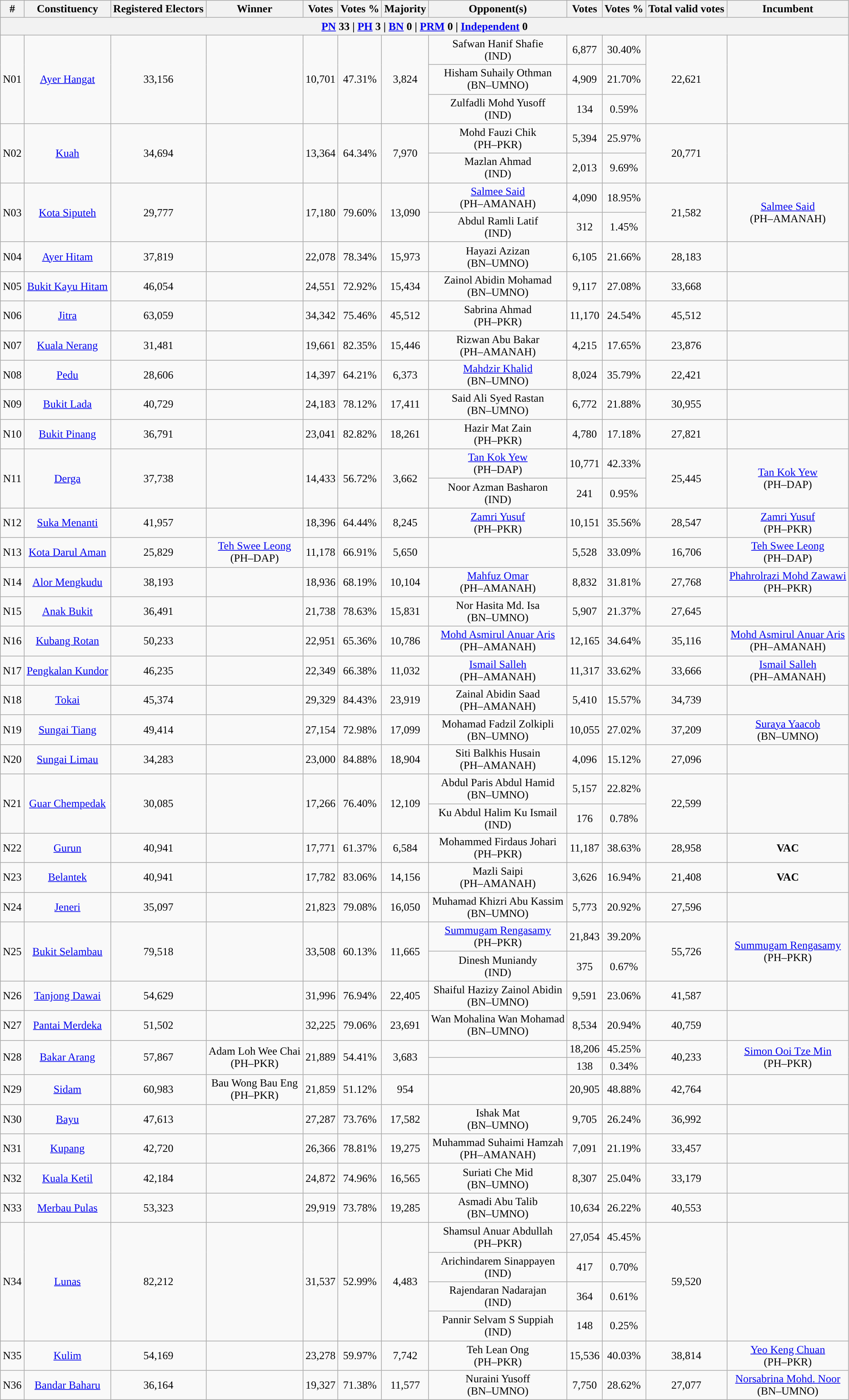<table class="wikitable sortable" style">
<tr>
<th>#</th>
<th>Constituency</th>
<th>Registered Electors</th>
<th>Winner</th>
<th>Votes</th>
<th>Votes %</th>
<th>Majority</th>
<th>Opponent(s)</th>
<th>Votes</th>
<th>Votes %</th>
<th>Total valid votes</th>
<th>Incumbent</th>
</tr>
<tr>
<th colspan="13"><a href='#'>PN</a> <strong>33</strong>  | <a href='#'>PH</a> <strong>3</strong> | <a href='#'>BN</a> <strong>0</strong> | <a href='#'>PRM</a> <strong>0</strong> | <a href='#'>Independent</a> <strong>0</strong></th>
</tr>
<tr align="center">
<td rowspan=3>N01</td>
<td rowspan=3><a href='#'>Ayer Hangat</a></td>
<td rowspan=3>33,156</td>
<td rowspan=3></td>
<td rowspan=3>10,701</td>
<td rowspan=3>47.31%</td>
<td rowspan=3>3,824</td>
<td>Safwan Hanif Shafie<br>(IND)</td>
<td>6,877</td>
<td>30.40%</td>
<td rowspan=3>22,621</td>
<td rowspan=3><br></td>
</tr>
<tr align="center">
<td>Hisham Suhaily Othman<br>(BN–UMNO)</td>
<td>4,909</td>
<td>21.70%</td>
</tr>
<tr align="center">
<td>Zulfadli Mohd Yusoff<br>(IND)</td>
<td>134</td>
<td>0.59%</td>
</tr>
<tr align="center">
<td rowspan=2>N02</td>
<td rowspan=2><a href='#'>Kuah</a></td>
<td rowspan=2>34,694</td>
<td rowspan=2></td>
<td rowspan=2>13,364</td>
<td rowspan=2>64.34%</td>
<td rowspan=2>7,970</td>
<td>Mohd Fauzi Chik<br>(PH–PKR)</td>
<td>5,394</td>
<td>25.97%</td>
<td rowspan=2>20,771</td>
<td rowspan=2><br></td>
</tr>
<tr align="center">
<td>Mazlan Ahmad<br>(IND)</td>
<td>2,013</td>
<td>9.69%</td>
</tr>
<tr align="center">
<td rowspan=2>N03</td>
<td rowspan=2><a href='#'>Kota Siputeh</a></td>
<td rowspan=2>29,777</td>
<td rowspan=2></td>
<td rowspan=2>17,180</td>
<td rowspan=2>79.60%</td>
<td rowspan=2>13,090</td>
<td><a href='#'>Salmee Said</a><br>(PH–AMANAH)</td>
<td>4,090</td>
<td>18.95%</td>
<td rowspan=2>21,582</td>
<td rowspan=2><a href='#'>Salmee Said</a><br>(PH–AMANAH)</td>
</tr>
<tr align="center">
<td>Abdul Ramli Latif<br>(IND)</td>
<td>312</td>
<td>1.45%</td>
</tr>
<tr align="center">
<td rowspan=1>N04</td>
<td rowspan=1><a href='#'>Ayer Hitam</a></td>
<td rowspan=1>37,819</td>
<td rowspan=1></td>
<td rowspan=1>22,078</td>
<td rowspan=1>78.34%</td>
<td rowspan=1>15,973</td>
<td>Hayazi Azizan<br>(BN–UMNO)</td>
<td>6,105</td>
<td>21.66%</td>
<td rowspan=1>28,183</td>
<td rowspan=1></td>
</tr>
<tr align="center">
<td rowspan=1>N05</td>
<td rowspan=1><a href='#'>Bukit Kayu Hitam</a></td>
<td rowspan=1>46,054</td>
<td rowspan=1><br></td>
<td rowspan=1>24,551</td>
<td rowspan=1>72.92%</td>
<td rowspan=1>15,434</td>
<td>Zainol Abidin Mohamad<br>(BN–UMNO)</td>
<td>9,117</td>
<td>27.08%</td>
<td rowspan=1>33,668</td>
<td rowspan=1><br></td>
</tr>
<tr align="center">
<td rowspan=1>N06</td>
<td rowspan=1><a href='#'>Jitra</a></td>
<td rowspan=1>63,059</td>
<td rowspan=1></td>
<td rowspan=1>34,342</td>
<td rowspan=1>75.46%</td>
<td rowspan=1>45,512</td>
<td>Sabrina Ahmad<br>(PH–PKR)</td>
<td>11,170</td>
<td>24.54%</td>
<td rowspan=1>45,512</td>
<td rowspan=1><br></td>
</tr>
<tr align="center">
<td rowspan=1>N07</td>
<td rowspan=1><a href='#'>Kuala Nerang</a></td>
<td rowspan=1>31,481</td>
<td rowspan=1 rowspan=1></td>
<td rowspan=1>19,661</td>
<td rowspan=1>82.35%</td>
<td rowspan=1>15,446</td>
<td>Rizwan Abu Bakar<br>(PH–AMANAH)</td>
<td>4,215</td>
<td>17.65%</td>
<td rowspan=1>23,876</td>
<td rowspan=1></td>
</tr>
<tr align="center">
<td rowspan=1>N08</td>
<td rowspan=1><a href='#'>Pedu</a></td>
<td rowspan=1>28,606</td>
<td rowspan=1></td>
<td rowspan=1>14,397</td>
<td rowspan=1>64.21%</td>
<td rowspan=1>6,373</td>
<td><a href='#'>Mahdzir Khalid</a><br>(BN–UMNO)</td>
<td>8,024</td>
<td>35.79%</td>
<td rowspan=1>22,421</td>
<td rowspan=1></td>
</tr>
<tr align="center">
<td rowspan=1>N09</td>
<td rowspan=1><a href='#'>Bukit Lada</a></td>
<td rowspan=1>40,729</td>
<td rowspan=1></td>
<td rowspan=1>24,183</td>
<td rowspan=1>78.12%</td>
<td rowspan=1>17,411</td>
<td>Said Ali Syed Rastan<br>(BN–UMNO)</td>
<td>6,772</td>
<td>21.88%</td>
<td rowspan=1>30,955</td>
<td rowspan=1></td>
</tr>
<tr align="center">
<td rowspan=1>N10</td>
<td rowspan=1><a href='#'>Bukit Pinang</a></td>
<td rowspan=1>36,791</td>
<td rowspan=1><br></td>
<td rowspan=1>23,041</td>
<td rowspan=1>82.82%</td>
<td rowspan=1>18,261</td>
<td>Hazir Mat Zain<br>(PH–PKR)</td>
<td>4,780</td>
<td>17.18%</td>
<td rowspan=1>27,821</td>
<td rowspan=1><br></td>
</tr>
<tr align="center">
<td rowspan=2>N11</td>
<td rowspan=2><a href='#'>Derga</a></td>
<td rowspan=2>37,738</td>
<td rowspan=2></td>
<td rowspan=2>14,433</td>
<td rowspan=2>56.72%</td>
<td rowspan=2>3,662</td>
<td><a href='#'>Tan Kok Yew</a><br>(PH–DAP)</td>
<td>10,771</td>
<td>42.33%</td>
<td rowspan=2>25,445</td>
<td rowspan=2><a href='#'>Tan Kok Yew</a><br>(PH–DAP)</td>
</tr>
<tr align="center">
<td>Noor Azman Basharon<br>(IND)</td>
<td>241</td>
<td>0.95%</td>
</tr>
<tr align="center">
<td rowspan=1>N12</td>
<td rowspan=1><a href='#'>Suka Menanti</a></td>
<td rowspan=1>41,957</td>
<td rowspan=1></td>
<td rowspan=1>18,396</td>
<td rowspan=1>64.44%</td>
<td rowspan=1>8,245</td>
<td><a href='#'>Zamri Yusuf</a><br>(PH–PKR)</td>
<td>10,151</td>
<td>35.56%</td>
<td rowspan=1>28,547</td>
<td rowspan=1><a href='#'>Zamri Yusuf</a><br>(PH–PKR)</td>
</tr>
<tr align="center">
<td rowspan=1>N13</td>
<td rowspan=1><a href='#'>Kota Darul Aman</a></td>
<td rowspan=1>25,829</td>
<td rowspan=1><a href='#'>Teh Swee Leong</a><br>(PH–DAP)</td>
<td rowspan=1>11,178</td>
<td rowspan=1>66.91%</td>
<td rowspan=1>5,650</td>
<td></td>
<td>5,528</td>
<td>33.09%</td>
<td rowspan=1>16,706</td>
<td rowspan=1><a href='#'>Teh Swee Leong</a><br>(PH–DAP)</td>
</tr>
<tr align="center">
<td rowspan=1>N14</td>
<td rowspan=1><a href='#'>Alor Mengkudu</a></td>
<td rowspan=1>38,193</td>
<td rowspan=1><br></td>
<td rowspan=1>18,936</td>
<td rowspan=1>68.19%</td>
<td rowspan=1>10,104</td>
<td><a href='#'>Mahfuz Omar</a><br>(PH–AMANAH)</td>
<td>8,832</td>
<td>31.81%</td>
<td rowspan=1>27,768</td>
<td rowspan=1><a href='#'>Phahrolrazi Mohd Zawawi</a><br>(PH–PKR)</td>
</tr>
<tr align="center">
<td rowspan=1>N15</td>
<td rowspan=1><a href='#'>Anak Bukit</a></td>
<td rowspan=1>36,491</td>
<td rowspan=1></td>
<td rowspan=1>21,738</td>
<td rowspan=1>78.63%</td>
<td rowspan=1>15,831</td>
<td>Nor Hasita Md. Isa<br>(BN–UMNO)</td>
<td>5,907</td>
<td>21.37%</td>
<td rowspan=1>27,645</td>
<td rowspan=1><br></td>
</tr>
<tr align="center">
<td rowspan=1>N16</td>
<td rowspan=1><a href='#'>Kubang Rotan</a></td>
<td rowspan=1>50,233</td>
<td rowspan=1></td>
<td rowspan=1>22,951</td>
<td rowspan=1>65.36%</td>
<td rowspan=1>10,786</td>
<td><a href='#'>Mohd Asmirul Anuar Aris</a><br>(PH–AMANAH)</td>
<td>12,165</td>
<td>34.64%</td>
<td rowspan=1>35,116</td>
<td rowspan=1><a href='#'>Mohd Asmirul Anuar Aris</a><br>(PH–AMANAH)</td>
</tr>
<tr align="center">
<td rowspan=1>N17</td>
<td rowspan=1><a href='#'>Pengkalan Kundor</a></td>
<td rowspan=1>46,235</td>
<td rowspan=1></td>
<td rowspan=1>22,349</td>
<td rowspan=1>66.38%</td>
<td rowspan=1>11,032</td>
<td><a href='#'>Ismail Salleh</a><br>(PH–AMANAH)</td>
<td>11,317</td>
<td>33.62%</td>
<td rowspan=1>33,666</td>
<td rowspan=1><a href='#'>Ismail Salleh</a><br>(PH–AMANAH)</td>
</tr>
<tr align="center">
<td rowspan=1>N18</td>
<td rowspan=1><a href='#'>Tokai</a></td>
<td rowspan=1>45,374</td>
<td rowspan=1><br></td>
<td rowspan=1>29,329</td>
<td rowspan=1>84.43%</td>
<td rowspan=1>23,919</td>
<td>Zainal Abidin Saad<br>(PH–AMANAH)</td>
<td>5,410</td>
<td>15.57%</td>
<td rowspan=1>34,739</td>
<td rowspan=1><br></td>
</tr>
<tr align="center">
<td rowspan=1>N19</td>
<td rowspan=1><a href='#'>Sungai Tiang</a></td>
<td rowspan=1>49,414</td>
<td rowspan=1></td>
<td rowspan=1>27,154</td>
<td rowspan=1>72.98%</td>
<td rowspan=1>17,099</td>
<td>Mohamad Fadzil Zolkipli<br>(BN–UMNO)</td>
<td>10,055</td>
<td>27.02%</td>
<td rowspan=1>37,209</td>
<td rowspan=1><a href='#'>Suraya Yaacob</a><br>(BN–UMNO)</td>
</tr>
<tr align="center">
<td rowspan=1>N20</td>
<td rowspan=1><a href='#'>Sungai Limau</a></td>
<td rowspan=1>34,283</td>
<td rowspan=1></td>
<td rowspan=1>23,000</td>
<td rowspan=1>84.88%</td>
<td rowspan=1>18,904</td>
<td>Siti Balkhis Husain<br>(PH–AMANAH)</td>
<td>4,096</td>
<td>15.12%</td>
<td rowspan=1>27,096</td>
<td rowspan=1></td>
</tr>
<tr align="center">
<td rowspan=2>N21</td>
<td rowspan=2><a href='#'>Guar Chempedak</a></td>
<td rowspan=2>30,085</td>
<td rowspan=2></td>
<td rowspan=2>17,266</td>
<td rowspan=2>76.40%</td>
<td rowspan=2>12,109</td>
<td>Abdul Paris Abdul Hamid<br>(BN–UMNO)</td>
<td>5,157</td>
<td>22.82%</td>
<td rowspan=2>22,599</td>
<td rowspan=2><br></td>
</tr>
<tr align="center">
<td>Ku Abdul Halim Ku Ismail<br>(IND)</td>
<td>176</td>
<td>0.78%</td>
</tr>
<tr align="center">
<td rowspan=1>N22</td>
<td rowspan=1><a href='#'>Gurun</a></td>
<td rowspan=1>40,941</td>
<td rowspan=1><br></td>
<td rowspan=1>17,771</td>
<td rowspan=1>61.37%</td>
<td rowspan=1>6,584</td>
<td>Mohammed Firdaus Johari<br>(PH–PKR)</td>
<td>11,187</td>
<td>38.63%</td>
<td rowspan=1>28,958</td>
<td rowspan=1><strong>VAC</strong></td>
</tr>
<tr align="center">
<td rowspan=1>N23</td>
<td rowspan=1><a href='#'>Belantek</a></td>
<td rowspan=1>40,941</td>
<td rowspan=1></td>
<td rowspan=1>17,782</td>
<td rowspan=1>83.06%</td>
<td rowspan=1>14,156</td>
<td>Mazli Saipi<br>(PH–AMANAH)</td>
<td>3,626</td>
<td>16.94%</td>
<td rowspan=1>21,408</td>
<td rowspan=1><strong>VAC</strong></td>
</tr>
<tr align="center">
<td rowspan=1>N24</td>
<td rowspan=1><a href='#'>Jeneri</a></td>
<td rowspan=1>35,097</td>
<td rowspan=1><br></td>
<td rowspan=1>21,823</td>
<td rowspan=1>79.08%</td>
<td rowspan=1>16,050</td>
<td>Muhamad Khizri Abu Kassim<br>(BN–UMNO)</td>
<td>5,773</td>
<td>20.92%</td>
<td rowspan=1>27,596</td>
<td rowspan=1><br></td>
</tr>
<tr align="center">
<td rowspan=2>N25</td>
<td rowspan=2><a href='#'>Bukit Selambau</a></td>
<td rowspan=2>79,518</td>
<td rowspan=2></td>
<td rowspan=2>33,508</td>
<td rowspan=2>60.13%</td>
<td rowspan=2>11,665</td>
<td><a href='#'>Summugam Rengasamy</a><br>(PH–PKR)</td>
<td>21,843</td>
<td>39.20%</td>
<td rowspan=2>55,726</td>
<td rowspan=2><a href='#'>Summugam Rengasamy</a><br>(PH–PKR)</td>
</tr>
<tr align="center">
<td>Dinesh Muniandy<br>(IND)</td>
<td>375</td>
<td>0.67%</td>
</tr>
<tr align="center">
<td rowspan=1>N26</td>
<td rowspan=1><a href='#'>Tanjong Dawai</a></td>
<td rowspan=1>54,629</td>
<td rowspan=1></td>
<td rowspan=1>31,996</td>
<td rowspan=1>76.94%</td>
<td rowspan=1>22,405</td>
<td>Shaiful Hazizy Zainol Abidin<br>(BN–UMNO)</td>
<td>9,591</td>
<td>23.06%</td>
<td rowspan=1>41,587</td>
<td rowspan=1></td>
</tr>
<tr align="center">
<td rowspan=1>N27</td>
<td rowspan=1><a href='#'>Pantai Merdeka</a></td>
<td rowspan=1>51,502</td>
<td rowspan=1></td>
<td rowspan=1>32,225</td>
<td rowspan=1>79.06%</td>
<td rowspan=1>23,691</td>
<td>Wan Mohalina Wan Mohamad<br>(BN–UMNO)</td>
<td>8,534</td>
<td>20.94%</td>
<td rowspan=1>40,759</td>
<td rowspan=1><br></td>
</tr>
<tr align="center">
<td rowspan=2>N28</td>
<td rowspan=2><a href='#'>Bakar Arang</a></td>
<td rowspan=2>57,867</td>
<td rowspan=2>Adam Loh Wee Chai<br>(PH–PKR)</td>
<td rowspan=2>21,889</td>
<td rowspan=2>54.41%</td>
<td rowspan=2>3,683</td>
<td></td>
<td>18,206</td>
<td>45.25%</td>
<td rowspan=2>40,233</td>
<td rowspan=2><a href='#'>Simon Ooi Tze Min</a><br>(PH–PKR)</td>
</tr>
<tr align="center">
<td></td>
<td>138</td>
<td>0.34%</td>
</tr>
<tr align="center">
<td rowspan=1>N29</td>
<td rowspan=1><a href='#'>Sidam</a></td>
<td rowspan=1>60,983</td>
<td rowspan=1>Bau Wong Bau Eng<br>(PH–PKR)</td>
<td rowspan=1>21,859</td>
<td rowspan=1>51.12%</td>
<td rowspan=1>954</td>
<td></td>
<td>20,905</td>
<td>48.88%</td>
<td rowspan=1>42,764</td>
<td rowspan=1><br></td>
</tr>
<tr align="center">
<td rowspan=1>N30</td>
<td rowspan=1><a href='#'>Bayu</a></td>
<td rowspan=1>47,613</td>
<td rowspan=1></td>
<td rowspan=1>27,287</td>
<td rowspan=1>73.76%</td>
<td rowspan=1>17,582</td>
<td>Ishak Mat<br>(BN–UMNO)</td>
<td>9,705</td>
<td>26.24%</td>
<td rowspan=1>36,992</td>
<td rowspan=1></td>
</tr>
<tr align="center">
<td rowspan=1>N31</td>
<td rowspan=1><a href='#'>Kupang</a></td>
<td rowspan=1>42,720</td>
<td rowspan=1><br></td>
<td rowspan=1>26,366</td>
<td rowspan=1>78.81%</td>
<td rowspan=1>19,275</td>
<td>Muhammad Suhaimi Hamzah<br>(PH–AMANAH)</td>
<td>7,091</td>
<td>21.19%</td>
<td rowspan=1>33,457</td>
<td rowspan=1><br></td>
</tr>
<tr align="center">
<td rowspan=1>N32</td>
<td rowspan=1><a href='#'>Kuala Ketil</a></td>
<td rowspan=1>42,184</td>
<td rowspan=1></td>
<td rowspan=1>24,872</td>
<td rowspan=1>74.96%</td>
<td rowspan=1>16,565</td>
<td>Suriati Che Mid<br>(BN–UMNO)</td>
<td>8,307</td>
<td>25.04%</td>
<td rowspan=1>33,179</td>
<td rowspan=1></td>
</tr>
<tr align="center">
<td rowspan=1>N33</td>
<td rowspan=1><a href='#'>Merbau Pulas</a></td>
<td rowspan=1>53,323</td>
<td rowspan=1><br></td>
<td rowspan=1>29,919</td>
<td rowspan=1>73.78%</td>
<td rowspan=1>19,285</td>
<td>Asmadi Abu Talib<br>(BN–UMNO)</td>
<td>10,634</td>
<td>26.22%</td>
<td rowspan=1>40,553</td>
<td rowspan=1><br></td>
</tr>
<tr align="center">
<td rowspan=4>N34</td>
<td rowspan=4><a href='#'>Lunas</a></td>
<td rowspan=4>82,212</td>
<td rowspan=4></td>
<td rowspan=4>31,537</td>
<td rowspan=4>52.99%</td>
<td rowspan=4>4,483</td>
<td>Shamsul Anuar Abdullah<br>(PH–PKR)</td>
<td>27,054</td>
<td>45.45%</td>
<td rowspan=4>59,520</td>
<td rowspan=4><br></td>
</tr>
<tr align="center">
<td>Arichindarem Sinappayen<br>(IND)</td>
<td>417</td>
<td>0.70%</td>
</tr>
<tr align="center">
<td>Rajendaran Nadarajan<br>(IND)</td>
<td>364</td>
<td>0.61%</td>
</tr>
<tr align="center">
<td>Pannir Selvam S Suppiah<br>(IND)</td>
<td>148</td>
<td>0.25%</td>
</tr>
<tr align="center">
<td rowspan=1>N35</td>
<td rowspan=1><a href='#'>Kulim</a></td>
<td rowspan=1>54,169</td>
<td rowspan=1></td>
<td rowspan=1>23,278</td>
<td rowspan=1>59.97%</td>
<td rowspan=1>7,742</td>
<td>Teh Lean Ong<br>(PH–PKR)</td>
<td>15,536</td>
<td>40.03%</td>
<td rowspan=1>38,814</td>
<td rowspan=1><a href='#'>Yeo Keng Chuan</a><br>(PH–PKR)</td>
</tr>
<tr align="center">
<td rowspan=1>N36</td>
<td rowspan=1><a href='#'>Bandar Baharu</a></td>
<td rowspan=1>36,164</td>
<td rowspan=1></td>
<td rowspan=1>19,327</td>
<td rowspan=1>71.38%</td>
<td rowspan=1>11,577</td>
<td>Nuraini Yusoff<br>(BN–UMNO)</td>
<td>7,750</td>
<td>28.62%</td>
<td rowspan=1>27,077</td>
<td rowspan=1><a href='#'>Norsabrina Mohd. Noor</a><br>(BN–UMNO)</td>
</tr>
</table>
